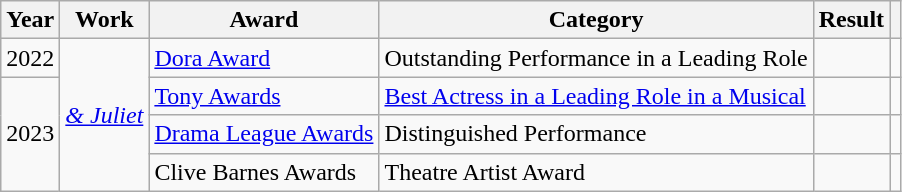<table class="wikitable sortable">
<tr>
<th>Year</th>
<th>Work</th>
<th>Award</th>
<th>Category</th>
<th>Result</th>
<th></th>
</tr>
<tr>
<td>2022</td>
<td rowspan="4"><em><a href='#'>& Juliet</a></em></td>
<td><a href='#'>Dora Award</a></td>
<td>Outstanding Performance in a Leading Role</td>
<td></td>
<td></td>
</tr>
<tr>
<td rowspan="3">2023</td>
<td><a href='#'>Tony Awards</a></td>
<td><a href='#'>Best Actress in a Leading Role in a Musical</a></td>
<td></td>
<td></td>
</tr>
<tr>
<td><a href='#'>Drama League Awards</a></td>
<td>Distinguished Performance</td>
<td></td>
<td></td>
</tr>
<tr>
<td>Clive Barnes Awards</td>
<td>Theatre Artist Award</td>
<td></td>
<td></td>
</tr>
</table>
